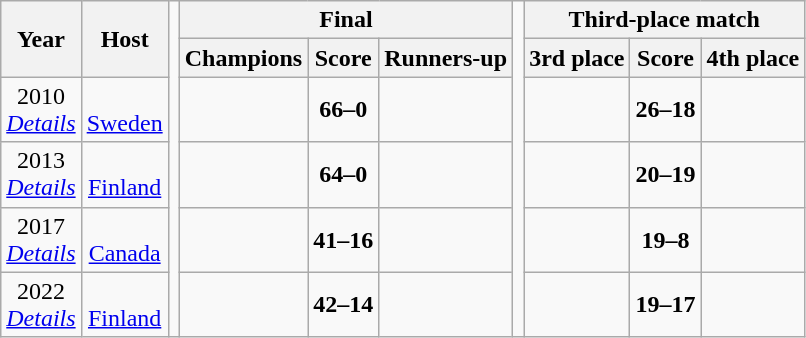<table class="wikitable" style="text-align: center;">
<tr>
<th rowspan=2>Year</th>
<th rowspan=2>Host</th>
<td rowspan=6></td>
<th colspan=3>Final</th>
<td rowspan=6></td>
<th colspan=3>Third-place match</th>
</tr>
<tr>
<th>Champions</th>
<th>Score</th>
<th>Runners-up</th>
<th>3rd place</th>
<th>Score</th>
<th>4th place</th>
</tr>
<tr>
<td>2010 <br> <em><a href='#'>Details</a></em></td>
<td> <br><a href='#'>Sweden</a></td>
<td><strong></strong></td>
<td><strong>66–0</strong></td>
<td></td>
<td></td>
<td><strong>26–18</strong></td>
<td></td>
</tr>
<tr>
<td>2013 <br> <em><a href='#'>Details</a></em></td>
<td> <br><a href='#'>Finland</a></td>
<td><strong></strong></td>
<td><strong>64–0</strong></td>
<td></td>
<td></td>
<td><strong>20–19</strong></td>
<td></td>
</tr>
<tr>
<td>2017 <br> <em><a href='#'>Details</a></em></td>
<td> <br><a href='#'>Canada</a></td>
<td><strong></strong></td>
<td><strong>41–16</strong></td>
<td></td>
<td></td>
<td><strong>19–8</strong></td>
<td></td>
</tr>
<tr>
<td>2022 <br> <em><a href='#'>Details</a></em></td>
<td> <br><a href='#'>Finland</a></td>
<td><strong></strong></td>
<td><strong>42–14</strong></td>
<td></td>
<td></td>
<td><strong>19–17</strong></td>
<td></td>
</tr>
</table>
